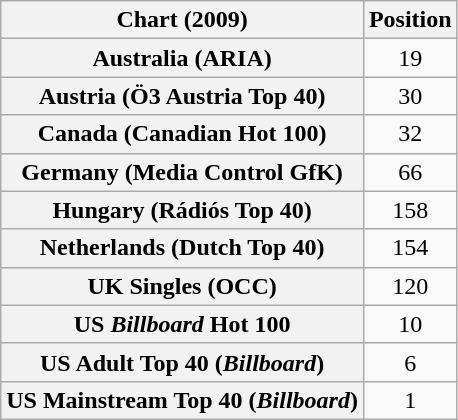<table class="wikitable sortable plainrowheaders" style="text-align:center;">
<tr>
<th>Chart (2009)</th>
<th>Position</th>
</tr>
<tr>
<th scope="row">Australia (ARIA)</th>
<td>19</td>
</tr>
<tr>
<th scope="row">Austria (Ö3 Austria Top 40)</th>
<td>30</td>
</tr>
<tr>
<th scope="row">Canada (Canadian Hot 100)</th>
<td>32</td>
</tr>
<tr>
<th scope="row">Germany (Media Control GfK)</th>
<td>66</td>
</tr>
<tr>
<th scope="row">Hungary (Rádiós Top 40)</th>
<td>158</td>
</tr>
<tr>
<th scope="row">Netherlands (Dutch Top 40)</th>
<td>154</td>
</tr>
<tr>
<th scope="row">UK Singles (OCC)</th>
<td>120</td>
</tr>
<tr>
<th scope="row">US <em>Billboard</em> Hot 100</th>
<td>10</td>
</tr>
<tr>
<th scope="row">US Adult Top 40 (<em>Billboard</em>)</th>
<td>6</td>
</tr>
<tr>
<th scope="row">US Mainstream Top 40 (<em>Billboard</em>)</th>
<td>1</td>
</tr>
</table>
